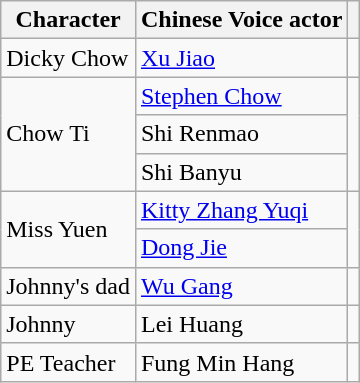<table class="wikitable">
<tr>
<th>Character</th>
<th>Chinese Voice actor</th>
<th></th>
</tr>
<tr>
<td>Dicky Chow</td>
<td><a href='#'>Xu Jiao</a></td>
<td></td>
</tr>
<tr>
<td rowspan="3">Chow Ti</td>
<td><a href='#'>Stephen Chow</a></td>
<td rowspan="3"></td>
</tr>
<tr>
<td>Shi Renmao</td>
</tr>
<tr>
<td>Shi Banyu</td>
</tr>
<tr>
<td rowspan="2">Miss Yuen</td>
<td><a href='#'>Kitty Zhang Yuqi</a></td>
<td rowspan="2"></td>
</tr>
<tr>
<td><a href='#'>Dong Jie</a></td>
</tr>
<tr>
<td>Johnny's dad</td>
<td><a href='#'>Wu Gang</a></td>
<td></td>
</tr>
<tr>
<td>Johnny</td>
<td>Lei Huang</td>
<td></td>
</tr>
<tr>
<td>PE Teacher</td>
<td>Fung Min Hang</td>
<td></td>
</tr>
</table>
